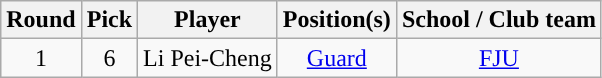<table class="wikitable sortable sortable">
<tr>
<th>Round</th>
<th>Pick</th>
<th>Player</th>
<th>Position(s)</th>
<th>School / Club team</th>
</tr>
<tr style="text-align: center">
<td>1</td>
<td>6</td>
<td>Li Pei-Cheng</td>
<td><a href='#'>Guard</a></td>
<td><a href='#'>FJU</a></td>
</tr>
</table>
